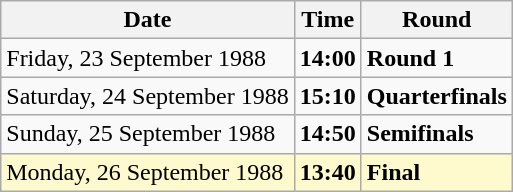<table class="wikitable">
<tr>
<th>Date</th>
<th>Time</th>
<th>Round</th>
</tr>
<tr>
<td>Friday, 23 September 1988</td>
<td><strong>14:00</strong></td>
<td><strong>Round 1</strong></td>
</tr>
<tr>
<td>Saturday, 24 September 1988</td>
<td><strong>15:10</strong></td>
<td><strong>Quarterfinals</strong></td>
</tr>
<tr>
<td>Sunday, 25 September 1988</td>
<td><strong>14:50</strong></td>
<td><strong>Semifinals</strong></td>
</tr>
<tr style=background:lemonchiffon>
<td>Monday, 26 September 1988</td>
<td><strong>13:40</strong></td>
<td><strong>Final</strong></td>
</tr>
</table>
